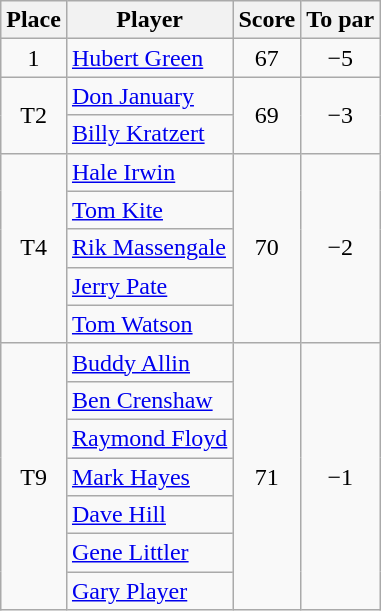<table class="wikitable">
<tr>
<th>Place</th>
<th>Player</th>
<th>Score</th>
<th>To par</th>
</tr>
<tr>
<td align="center">1</td>
<td> <a href='#'>Hubert Green</a></td>
<td align="center">67</td>
<td align="center">−5</td>
</tr>
<tr>
<td rowspan=2 align="center">T2</td>
<td> <a href='#'>Don January</a></td>
<td rowspan=2 align="center">69</td>
<td rowspan=2 align="center">−3</td>
</tr>
<tr>
<td> <a href='#'>Billy Kratzert</a></td>
</tr>
<tr>
<td rowspan=5 align="center">T4</td>
<td> <a href='#'>Hale Irwin</a></td>
<td rowspan=5 align="center">70</td>
<td rowspan=5 align="center">−2</td>
</tr>
<tr>
<td> <a href='#'>Tom Kite</a></td>
</tr>
<tr>
<td> <a href='#'>Rik Massengale</a></td>
</tr>
<tr>
<td> <a href='#'>Jerry Pate</a></td>
</tr>
<tr>
<td> <a href='#'>Tom Watson</a></td>
</tr>
<tr>
<td rowspan=7 align="center">T9</td>
<td> <a href='#'>Buddy Allin</a></td>
<td rowspan=7 align="center">71</td>
<td rowspan=7 align="center">−1</td>
</tr>
<tr>
<td> <a href='#'>Ben Crenshaw</a></td>
</tr>
<tr>
<td> <a href='#'>Raymond Floyd</a></td>
</tr>
<tr>
<td> <a href='#'>Mark Hayes</a></td>
</tr>
<tr>
<td> <a href='#'>Dave Hill</a></td>
</tr>
<tr>
<td> <a href='#'>Gene Littler</a></td>
</tr>
<tr>
<td> <a href='#'>Gary Player</a></td>
</tr>
</table>
